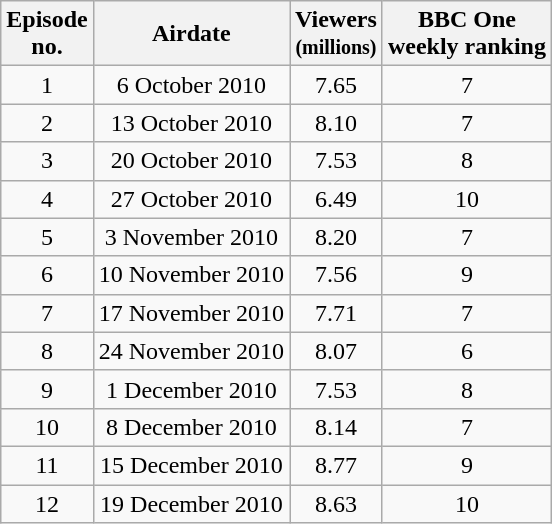<table class="wikitable" style="text-align:center;">
<tr>
<th>Episode<br>no.</th>
<th>Airdate</th>
<th>Viewers<br><small>(millions)</small></th>
<th>BBC One<br>weekly ranking</th>
</tr>
<tr>
<td>1</td>
<td>6 October 2010</td>
<td>7.65</td>
<td>7</td>
</tr>
<tr>
<td>2</td>
<td>13 October 2010</td>
<td>8.10</td>
<td>7</td>
</tr>
<tr>
<td>3</td>
<td>20 October 2010</td>
<td>7.53</td>
<td>8</td>
</tr>
<tr>
<td>4</td>
<td>27 October 2010</td>
<td>6.49</td>
<td>10</td>
</tr>
<tr>
<td>5</td>
<td>3 November 2010</td>
<td>8.20</td>
<td>7</td>
</tr>
<tr>
<td>6</td>
<td>10 November 2010</td>
<td>7.56</td>
<td>9</td>
</tr>
<tr>
<td>7</td>
<td>17 November 2010</td>
<td>7.71</td>
<td>7</td>
</tr>
<tr>
<td>8</td>
<td>24 November 2010</td>
<td>8.07</td>
<td>6</td>
</tr>
<tr>
<td>9</td>
<td>1 December 2010</td>
<td>7.53</td>
<td>8</td>
</tr>
<tr>
<td>10</td>
<td>8 December 2010</td>
<td>8.14</td>
<td>7</td>
</tr>
<tr>
<td>11</td>
<td>15 December 2010</td>
<td>8.77</td>
<td>9</td>
</tr>
<tr>
<td>12</td>
<td>19 December 2010</td>
<td>8.63</td>
<td>10</td>
</tr>
</table>
